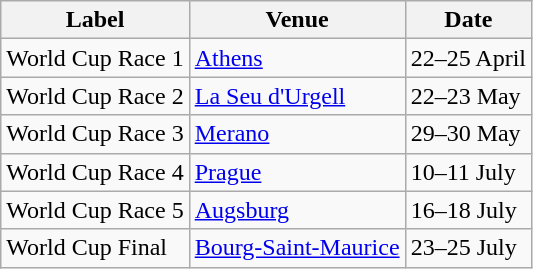<table class="wikitable">
<tr>
<th>Label</th>
<th>Venue</th>
<th>Date</th>
</tr>
<tr align=left>
<td>World Cup Race 1</td>
<td align=left> <a href='#'>Athens</a></td>
<td align=left>22–25 April</td>
</tr>
<tr align=left>
<td>World Cup Race 2</td>
<td align=left> <a href='#'>La Seu d'Urgell</a></td>
<td align=left>22–23 May</td>
</tr>
<tr align=left>
<td>World Cup Race 3</td>
<td align=left> <a href='#'>Merano</a></td>
<td align=left>29–30 May</td>
</tr>
<tr align=left>
<td>World Cup Race 4</td>
<td align=left> <a href='#'>Prague</a></td>
<td align=left>10–11 July</td>
</tr>
<tr align=left>
<td>World Cup Race 5</td>
<td align=left> <a href='#'>Augsburg</a></td>
<td align=left>16–18 July</td>
</tr>
<tr align=left>
<td>World Cup Final</td>
<td align=left> <a href='#'>Bourg-Saint-Maurice</a></td>
<td align=left>23–25 July</td>
</tr>
</table>
